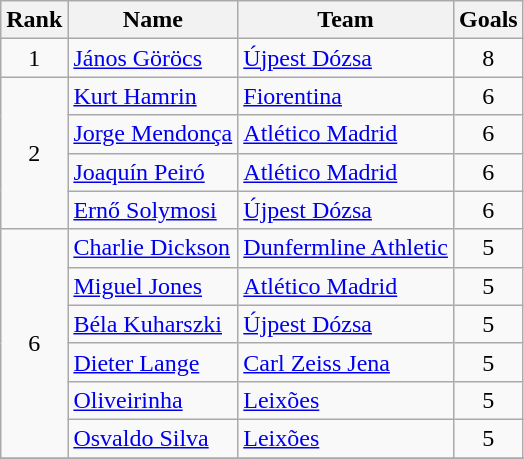<table class="wikitable" style="text-align:center">
<tr>
<th>Rank</th>
<th>Name</th>
<th>Team</th>
<th>Goals</th>
</tr>
<tr>
<td>1</td>
<td align="left"> <a href='#'>János Göröcs</a></td>
<td align="left"> <a href='#'>Újpest Dózsa</a></td>
<td>8</td>
</tr>
<tr>
<td rowspan="4">2</td>
<td align="left"> <a href='#'>Kurt Hamrin</a></td>
<td align="left"> <a href='#'>Fiorentina</a></td>
<td>6</td>
</tr>
<tr>
<td align="left"> <a href='#'>Jorge Mendonça</a></td>
<td align="left"> <a href='#'>Atlético Madrid</a></td>
<td>6</td>
</tr>
<tr>
<td align="left"> <a href='#'>Joaquín Peiró</a></td>
<td align="left"> <a href='#'>Atlético Madrid</a></td>
<td>6</td>
</tr>
<tr>
<td align="left"> <a href='#'>Ernő Solymosi</a></td>
<td align="left"> <a href='#'>Újpest Dózsa</a></td>
<td>6</td>
</tr>
<tr>
<td rowspan="6">6</td>
<td align="left"> <a href='#'>Charlie Dickson</a></td>
<td align="left"> <a href='#'>Dunfermline Athletic</a></td>
<td>5</td>
</tr>
<tr>
<td align="left"> <a href='#'>Miguel Jones</a></td>
<td align="left"> <a href='#'>Atlético Madrid</a></td>
<td>5</td>
</tr>
<tr>
<td align="left"> <a href='#'>Béla Kuharszki</a></td>
<td align="left"> <a href='#'>Újpest Dózsa</a></td>
<td>5</td>
</tr>
<tr>
<td align="left"> <a href='#'>Dieter Lange</a></td>
<td align="left"> <a href='#'>Carl Zeiss Jena</a></td>
<td>5</td>
</tr>
<tr>
<td align="left"> <a href='#'>Oliveirinha</a></td>
<td align="left"> <a href='#'>Leixões</a></td>
<td>5</td>
</tr>
<tr>
<td align="left"> <a href='#'>Osvaldo Silva</a></td>
<td align="left"> <a href='#'>Leixões</a></td>
<td>5</td>
</tr>
<tr>
</tr>
</table>
